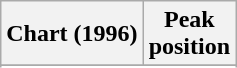<table class="wikitable sortable">
<tr>
<th>Chart (1996)</th>
<th>Peak<br>position</th>
</tr>
<tr>
</tr>
<tr>
</tr>
<tr>
</tr>
<tr>
</tr>
<tr>
</tr>
<tr>
</tr>
</table>
